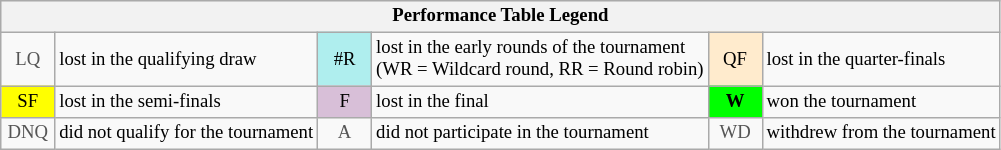<table class="wikitable" style="font-size:78%;">
<tr bgcolor="#efefef">
<th colspan="6">Performance Table Legend</th>
</tr>
<tr>
<td align="center" style="color:#555555;" width="30">LQ</td>
<td>lost in the qualifying draw</td>
<td align="center" style="background:#afeeee;">#R</td>
<td>lost in the early rounds of the tournament<br>(WR = Wildcard round, RR = Round robin)</td>
<td align="center" style="background:#ffebcd;">QF</td>
<td>lost in the quarter-finals</td>
</tr>
<tr>
<td align="center" style="background:yellow;">SF</td>
<td>lost in the semi-finals</td>
<td align="center" style="background:#D8BFD8;">F</td>
<td>lost in the final</td>
<td align="center" style="background:#00ff00;"><strong>W</strong></td>
<td>won the tournament</td>
</tr>
<tr>
<td align="center" style="color:#555555;" width="30">DNQ</td>
<td>did not qualify for the tournament</td>
<td align="center" style="color:#555555;" width="30">A</td>
<td>did not participate in the tournament</td>
<td align="center" style="color:#555555;" width="30">WD</td>
<td>withdrew from the tournament</td>
</tr>
</table>
